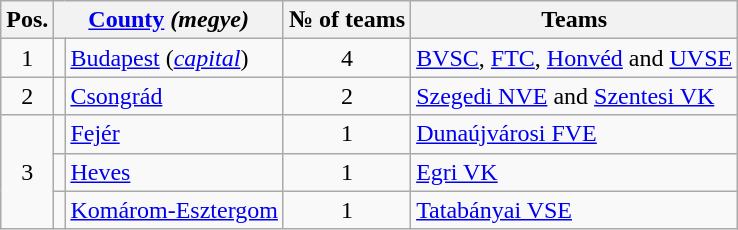<table class="wikitable">
<tr>
<th>Pos.</th>
<th colspan=2><a href='#'>County</a> <em>(megye)</em></th>
<th>№ of teams</th>
<th>Teams</th>
</tr>
<tr>
<td align="center">1</td>
<td align=center></td>
<td><a href='#'>Budapest</a> (<em><a href='#'>capital</a></em>)</td>
<td align="center">4</td>
<td><a href='#'>BVSC</a>, <a href='#'>FTC</a>, <a href='#'>Honvéd</a> and <a href='#'>UVSE</a></td>
</tr>
<tr>
<td align="center">2</td>
<td align=center></td>
<td><a href='#'>Csongrád</a></td>
<td align="center">2</td>
<td><a href='#'>Szegedi NVE</a> and <a href='#'>Szentesi VK</a></td>
</tr>
<tr>
<td rowspan="3" align="center">3</td>
<td align=center></td>
<td><a href='#'>Fejér</a></td>
<td align="center">1</td>
<td><a href='#'>Dunaújvárosi FVE</a></td>
</tr>
<tr>
<td align=center></td>
<td><a href='#'>Heves</a></td>
<td align="center">1</td>
<td><a href='#'>Egri VK</a></td>
</tr>
<tr>
<td align=center></td>
<td><a href='#'>Komárom-Esztergom</a></td>
<td align="center">1</td>
<td><a href='#'>Tatabányai VSE</a></td>
</tr>
</table>
